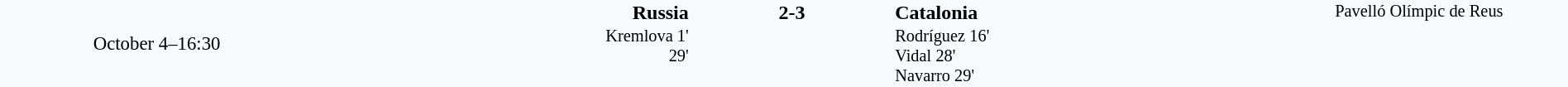<table style="width: 100%; background:#F5FAFF;" cellspacing="0">
<tr>
<td style=font-size:95% align=center rowspan=3 width=20%>October 4–16:30</td>
</tr>
<tr>
<td width=24% align=right><strong>Russia</strong></td>
<td align=center width=13%><strong>2-3</strong></td>
<td width=24%><strong>Catalonia</strong></td>
<td style=font-size:85% rowspan=3 valign=top align=center>Pavelló Olímpic de Reus</td>
</tr>
<tr style=font-size:85%>
<td align=right valign=top>Kremlova 1'<br>29'</td>
<td></td>
<td valign=top>Rodríguez 16'<br>Vidal 28'<br>Navarro 29'</td>
</tr>
</table>
